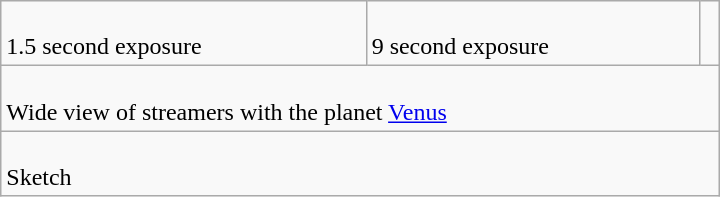<table class=wikitable width=480>
<tr>
<td><br>1.5 second exposure</td>
<td><br>9 second exposure</td>
<td></td>
</tr>
<tr>
<td colspan=3><br>Wide view of streamers with the planet <a href='#'>Venus</a></td>
</tr>
<tr>
<td colspan=3><br>Sketch</td>
</tr>
</table>
